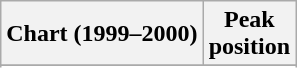<table class="wikitable plainrowheaders" style="text-align:center">
<tr>
<th scope="col">Chart (1999–2000)</th>
<th scope="col">Peak<br>position</th>
</tr>
<tr>
</tr>
<tr>
</tr>
</table>
